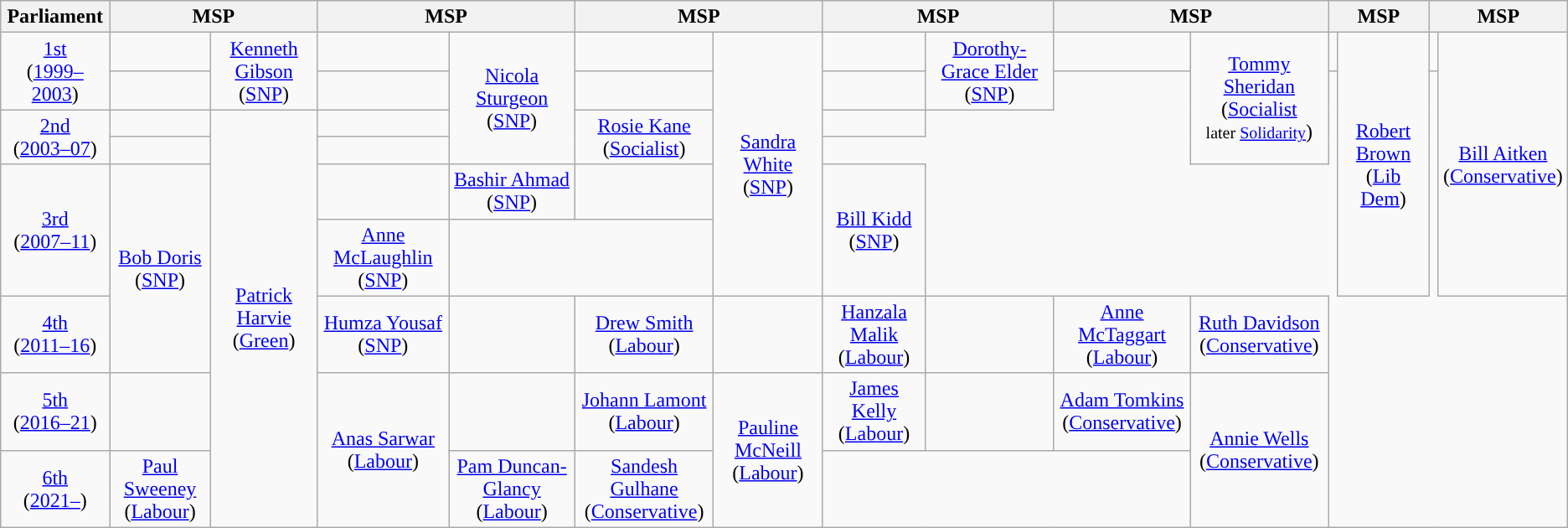<table class="wikitable" style="text-align:center">
<tr>
<th>Parliament</th>
<th colspan="2">MSP</th>
<th colspan="2">MSP</th>
<th colspan="2">MSP</th>
<th colspan="2">MSP</th>
<th colspan="2">MSP</th>
<th colspan="2">MSP</th>
<th colspan="2">MSP</th>
</tr>
<tr>
<td rowspan="2"><a href='#'>1st</a> <br>(<a href='#'>1999–2003</a>)</td>
<td></td>
<td rowspan="2"><a href='#'>Kenneth Gibson</a> <br>(<a href='#'>SNP</a>)</td>
<td></td>
<td rowspan="4"><a href='#'>Nicola Sturgeon</a><br>(<a href='#'>SNP</a>)</td>
<td></td>
<td rowspan="6"><a href='#'>Sandra White</a><br>(<a href='#'>SNP</a>)</td>
<td></td>
<td rowspan="2"><a href='#'>Dorothy-Grace Elder</a> <br>(<a href='#'>SNP</a>)</td>
<td></td>
<td rowspan="4"><a href='#'>Tommy Sheridan</a><br>(<a href='#'>Socialist</a><br><small>later <a href='#'>Solidarity</a></small>)</td>
<td></td>
<td rowspan="6"><a href='#'>Robert Brown</a><br>(<a href='#'>Lib Dem</a>)</td>
<td></td>
<td rowspan="6"><a href='#'>Bill Aitken</a><br>(<a href='#'>Conservative</a>)</td>
</tr>
<tr>
<td></td>
</tr>
<tr>
<td rowspan="2"><a href='#'>2nd</a> <br>(<a href='#'>2003–07</a>)</td>
<td></td>
<td rowspan="7"><a href='#'>Patrick Harvie</a> <br>(<a href='#'>Green</a>)</td>
<td></td>
<td rowspan="2"><a href='#'>Rosie Kane</a><br>(<a href='#'>Socialist</a>)</td>
<td></td>
</tr>
<tr>
<td></td>
</tr>
<tr>
<td rowspan="2"><a href='#'>3rd</a> <br>(<a href='#'>2007–11</a>)</td>
<td rowspan="3"><a href='#'>Bob Doris</a><br>(<a href='#'>SNP</a>)</td>
<td></td>
<td><a href='#'>Bashir Ahmad</a><br>(<a href='#'>SNP</a>)</td>
<td></td>
<td rowspan="2"><a href='#'>Bill Kidd</a><br>(<a href='#'>SNP</a>)</td>
</tr>
<tr>
<td><a href='#'>Anne McLaughlin</a><br>(<a href='#'>SNP</a>)</td>
</tr>
<tr>
<td><a href='#'>4th</a> <br>(<a href='#'>2011–16</a>)</td>
<td><a href='#'>Humza Yousaf</a><br>(<a href='#'>SNP</a>)</td>
<td></td>
<td rowspan="1"><a href='#'>Drew Smith</a><br>(<a href='#'>Labour</a>)</td>
<td></td>
<td><a href='#'>Hanzala Malik</a><br>(<a href='#'>Labour</a>)</td>
<td></td>
<td rowspan="1"><a href='#'>Anne McTaggart</a><br>(<a href='#'>Labour</a>)</td>
<td><a href='#'>Ruth Davidson</a><br>(<a href='#'>Conservative</a>)</td>
</tr>
<tr>
<td><a href='#'>5th</a> <br>(<a href='#'>2016–21</a>)</td>
<td></td>
<td rowspan="2"><a href='#'>Anas Sarwar</a><br>(<a href='#'>Labour</a>)</td>
<td></td>
<td><a href='#'>Johann Lamont</a><br>(<a href='#'>Labour</a>)</td>
<td rowspan="2"><a href='#'>Pauline McNeill</a><br>(<a href='#'>Labour</a>)</td>
<td><a href='#'>James Kelly</a><br>(<a href='#'>Labour</a>)</td>
<td></td>
<td><a href='#'>Adam Tomkins</a><br>(<a href='#'>Conservative</a>)</td>
<td rowspan="2"><a href='#'>Annie Wells</a><br>(<a href='#'>Conservative</a>)</td>
</tr>
<tr>
<td><a href='#'>6th</a> <br>(<a href='#'>2021–</a>)</td>
<td><a href='#'>Paul Sweeney</a><br>(<a href='#'>Labour</a>)</td>
<td><a href='#'>Pam Duncan-Glancy</a><br>(<a href='#'>Labour</a>)</td>
<td><a href='#'>Sandesh Gulhane</a><br>(<a href='#'>Conservative</a>)</td>
</tr>
</table>
